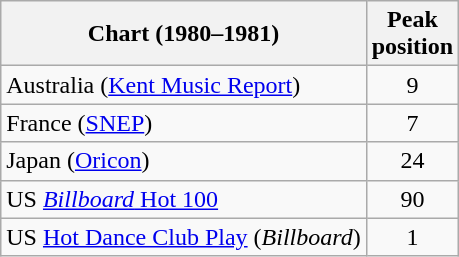<table class="wikitable">
<tr>
<th>Chart (1980–1981)</th>
<th>Peak <br> position</th>
</tr>
<tr>
<td scope="row">Australia (<a href='#'>Kent Music Report</a>)</td>
<td style="text-align:center;">9</td>
</tr>
<tr>
<td>France (<a href='#'>SNEP</a>)</td>
<td style="text-align:center;">7</td>
</tr>
<tr>
<td>Japan (<a href='#'>Oricon</a>)</td>
<td style="text-align:center;">24</td>
</tr>
<tr>
<td>US <a href='#'><em>Billboard</em> Hot 100</a></td>
<td style="text-align:center;">90</td>
</tr>
<tr>
<td>US <a href='#'>Hot Dance Club Play</a> (<em>Billboard</em>)</td>
<td style="text-align:center;">1</td>
</tr>
</table>
